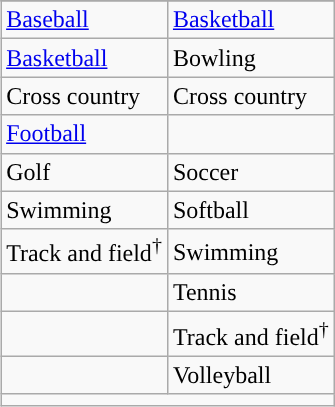<table class="wikitable" style="float:right; clear:right; margin:0 0 1em 1em;">
<tr>
</tr>
<tr>
<td><a href='#'>Baseball</a></td>
<td><a href='#'>Basketball</a></td>
</tr>
<tr>
<td><a href='#'>Basketball</a></td>
<td>Bowling</td>
</tr>
<tr>
<td>Cross country</td>
<td>Cross country</td>
</tr>
<tr>
<td><a href='#'>Football</a></td>
<td></td>
</tr>
<tr>
<td>Golf</td>
<td>Soccer</td>
</tr>
<tr>
<td>Swimming</td>
<td>Softball</td>
</tr>
<tr>
<td>Track and field<sup>†</sup></td>
<td>Swimming</td>
</tr>
<tr>
<td></td>
<td>Tennis</td>
</tr>
<tr>
<td></td>
<td>Track and field<sup>†</sup></td>
</tr>
<tr>
<td></td>
<td>Volleyball</td>
</tr>
<tr>
<td colspan="2"></td>
</tr>
</table>
